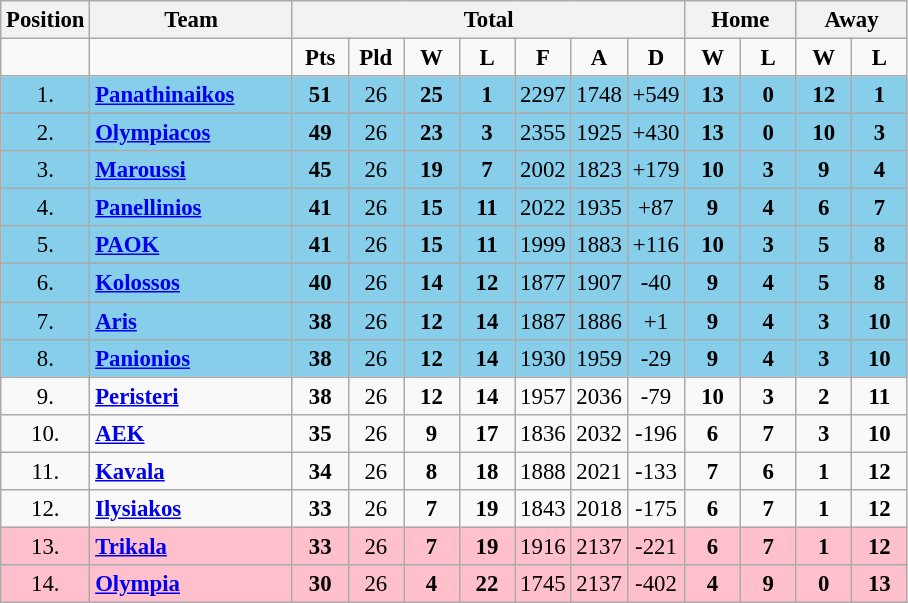<table class="wikitable" style="text-align: center; font-size:95%">
<tr>
<th width="44">Position</th>
<th width="128">Team</th>
<th colspan=7>Total</th>
<th colspan=2>Home</th>
<th colspan=2>Away</th>
</tr>
<tr>
<td></td>
<td></td>
<td width="30"><strong>Pts</strong></td>
<td width="30"><strong>Pld</strong></td>
<td width="30"><strong>W</strong></td>
<td width="30"><strong>L</strong></td>
<td width="30"><strong>F</strong></td>
<td width="30"><strong>A</strong></td>
<td width="30"><strong>D</strong></td>
<td width="30"><strong>W</strong></td>
<td width="30"><strong>L</strong></td>
<td width="30"><strong>W</strong></td>
<td width="30"><strong>L</strong></td>
</tr>
<tr bgcolor="87ceeb">
<td>1.</td>
<td align="left"><strong><a href='#'>Panathinaikos</a></strong></td>
<td><strong>51</strong></td>
<td>26</td>
<td><strong>25</strong></td>
<td><strong>1</strong></td>
<td>2297</td>
<td>1748</td>
<td>+549</td>
<td><strong>13</strong></td>
<td><strong>0</strong></td>
<td><strong>12</strong></td>
<td><strong>1</strong></td>
</tr>
<tr bgcolor="87ceeb">
<td>2.</td>
<td align="left"><strong><a href='#'>Olympiacos</a></strong></td>
<td><strong>49</strong></td>
<td>26</td>
<td><strong>23</strong></td>
<td><strong>3</strong></td>
<td>2355</td>
<td>1925</td>
<td>+430</td>
<td><strong>13</strong></td>
<td><strong>0</strong></td>
<td><strong>10</strong></td>
<td><strong>3</strong></td>
</tr>
<tr bgcolor="87ceeb">
<td>3.</td>
<td align="left"><strong><a href='#'>Maroussi</a></strong></td>
<td><strong>45</strong></td>
<td>26</td>
<td><strong>19</strong></td>
<td><strong>7</strong></td>
<td>2002</td>
<td>1823</td>
<td>+179</td>
<td><strong>10</strong></td>
<td><strong>3</strong></td>
<td><strong>9</strong></td>
<td><strong>4</strong></td>
</tr>
<tr bgcolor="87ceeb">
<td>4.</td>
<td align="left"><strong><a href='#'>Panellinios</a></strong></td>
<td><strong>41</strong></td>
<td>26</td>
<td><strong>15</strong></td>
<td><strong>11</strong></td>
<td>2022</td>
<td>1935</td>
<td>+87</td>
<td><strong>9</strong></td>
<td><strong>4</strong></td>
<td><strong>6</strong></td>
<td><strong>7</strong></td>
</tr>
<tr bgcolor="87ceeb">
<td>5.</td>
<td align="left"><strong><a href='#'>PAOK</a></strong></td>
<td><strong>41</strong></td>
<td>26</td>
<td><strong>15</strong></td>
<td><strong>11</strong></td>
<td>1999</td>
<td>1883</td>
<td>+116</td>
<td><strong>10</strong></td>
<td><strong>3</strong></td>
<td><strong>5</strong></td>
<td><strong>8</strong></td>
</tr>
<tr bgcolor="87ceeb">
<td>6.</td>
<td align="left"><strong><a href='#'>Kolossos</a></strong></td>
<td><strong>40</strong></td>
<td>26</td>
<td><strong>14</strong></td>
<td><strong>12</strong></td>
<td>1877</td>
<td>1907</td>
<td>-40</td>
<td><strong>9</strong></td>
<td><strong>4</strong></td>
<td><strong>5</strong></td>
<td><strong>8</strong></td>
</tr>
<tr bgcolor="87ceeb">
<td>7.</td>
<td align="left"><strong><a href='#'>Aris</a></strong></td>
<td><strong>38</strong></td>
<td>26</td>
<td><strong>12</strong></td>
<td><strong>14</strong></td>
<td>1887</td>
<td>1886</td>
<td>+1</td>
<td><strong>9</strong></td>
<td><strong>4</strong></td>
<td><strong>3</strong></td>
<td><strong>10</strong></td>
</tr>
<tr bgcolor="87ceeb">
<td>8.</td>
<td align="left"><strong><a href='#'>Panionios</a></strong></td>
<td><strong>38</strong></td>
<td>26</td>
<td><strong>12</strong></td>
<td><strong>14</strong></td>
<td>1930</td>
<td>1959</td>
<td>-29</td>
<td><strong>9</strong></td>
<td><strong>4</strong></td>
<td><strong>3</strong></td>
<td><strong>10</strong></td>
</tr>
<tr>
<td>9.</td>
<td align="left"><strong><a href='#'>Peristeri</a></strong></td>
<td><strong>38</strong></td>
<td>26</td>
<td><strong>12</strong></td>
<td><strong>14</strong></td>
<td>1957</td>
<td>2036</td>
<td>-79</td>
<td><strong>10</strong></td>
<td><strong>3</strong></td>
<td><strong>2</strong></td>
<td><strong>11</strong></td>
</tr>
<tr>
<td>10.</td>
<td align="left"><strong><a href='#'>AEK</a></strong></td>
<td><strong>35</strong></td>
<td>26</td>
<td><strong>9</strong></td>
<td><strong>17</strong></td>
<td>1836</td>
<td>2032</td>
<td>-196</td>
<td><strong>6</strong></td>
<td><strong>7</strong></td>
<td><strong>3</strong></td>
<td><strong>10</strong></td>
</tr>
<tr>
<td>11.</td>
<td align="left"><strong><a href='#'>Kavala</a></strong></td>
<td><strong>34</strong></td>
<td>26</td>
<td><strong>8</strong></td>
<td><strong>18</strong></td>
<td>1888</td>
<td>2021</td>
<td>-133</td>
<td><strong>7</strong></td>
<td><strong>6</strong></td>
<td><strong>1</strong></td>
<td><strong>12</strong></td>
</tr>
<tr>
<td>12.</td>
<td align="left"><strong><a href='#'>Ilysiakos</a></strong></td>
<td><strong>33</strong></td>
<td>26</td>
<td><strong>7</strong></td>
<td><strong>19</strong></td>
<td>1843</td>
<td>2018</td>
<td>-175</td>
<td><strong>6</strong></td>
<td><strong>7</strong></td>
<td><strong>1</strong></td>
<td><strong>12</strong></td>
</tr>
<tr bgcolor="ffc0cb">
<td>13.</td>
<td align="left"><strong><a href='#'>Trikala</a></strong></td>
<td><strong>33</strong></td>
<td>26</td>
<td><strong>7</strong></td>
<td><strong>19</strong></td>
<td>1916</td>
<td>2137</td>
<td>-221</td>
<td><strong>6</strong></td>
<td><strong>7</strong></td>
<td><strong>1</strong></td>
<td><strong>12</strong></td>
</tr>
<tr bgcolor="ffc0cb">
<td>14.</td>
<td align="left"><strong><a href='#'>Olympia</a></strong></td>
<td><strong>30</strong></td>
<td>26</td>
<td><strong>4</strong></td>
<td><strong>22</strong></td>
<td>1745</td>
<td>2137</td>
<td>-402</td>
<td><strong>4</strong></td>
<td><strong>9</strong></td>
<td><strong>0</strong></td>
<td><strong>13</strong></td>
</tr>
</table>
